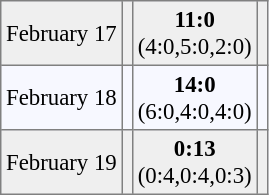<table bgcolor="#f7f8ff" cellpadding="3" cellspacing="0" border="1" style="font-size: 95%; border: gray solid 1px; border-collapse: collapse;">
<tr bgcolor="#EFEFEF">
<td>February 17</td>
<td></td>
<td align="center"><strong>11:0</strong><br>(4:0,5:0,2:0)</td>
<td></td>
</tr>
<tr>
<td>February 18</td>
<td></td>
<td align="center"><strong>14:0</strong><br>(6:0,4:0,4:0)</td>
<td></td>
</tr>
<tr bgcolor="#EFEFEF">
<td>February 19</td>
<td></td>
<td align="center"><strong>0:13</strong><br>(0:4,0:4,0:3)</td>
<td></td>
</tr>
</table>
